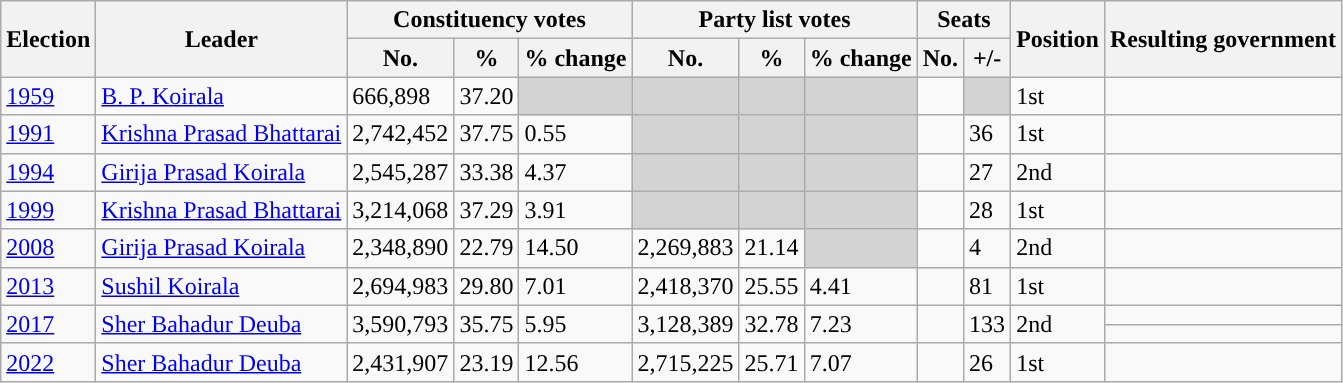<table class="wikitable">
<tr>
<th rowspan="2" style="background-color:">Election</th>
<th rowspan="2" style="background-color:">Leader</th>
<th colspan="3" style="background-color:">Constituency votes</th>
<th colspan="3" style="background-color:">Party list votes</th>
<th colspan="2" style="background-color:">Seats</th>
<th rowspan="2" style="background-color:">Position</th>
<th rowspan="2" style="background-color:">Resulting government</th>
</tr>
<tr>
<th style="background-color:">No.</th>
<th style="background-color:">%</th>
<th style="background-color:">% change</th>
<th style="background-color:">No.</th>
<th style="background-color:">%</th>
<th style="background-color:">% change</th>
<th style="background-color:">No.</th>
<th style="background-color:">+/-</th>
</tr>
<tr>
<td><a href='#'>1959</a></td>
<td><a href='#'>B. P. Koirala</a></td>
<td>666,898</td>
<td>37.20</td>
<td bgcolor="lightgrey"></td>
<td bgcolor="lightgrey"></td>
<td bgcolor="lightgrey"></td>
<td bgcolor="lightgrey"></td>
<td style="text-align:center;"></td>
<td bgcolor="lightgrey"></td>
<td>1st</td>
<td></td>
</tr>
<tr>
<td><a href='#'>1991</a></td>
<td><a href='#'>Krishna Prasad Bhattarai</a></td>
<td>2,742,452</td>
<td>37.75</td>
<td> 0.55</td>
<td bgcolor="lightgrey"></td>
<td bgcolor="lightgrey"></td>
<td bgcolor="lightgrey"></td>
<td style="text-align:center;"></td>
<td> 36</td>
<td> 1st</td>
<td></td>
</tr>
<tr>
<td><a href='#'>1994</a></td>
<td><a href='#'>Girija Prasad Koirala</a></td>
<td>2,545,287</td>
<td>33.38</td>
<td> 4.37</td>
<td bgcolor="lightgrey"></td>
<td bgcolor="lightgrey"></td>
<td bgcolor="lightgrey"></td>
<td style="text-align:center;"></td>
<td> 27</td>
<td> 2nd</td>
<td></td>
</tr>
<tr>
<td><a href='#'>1999</a></td>
<td><a href='#'>Krishna Prasad Bhattarai</a></td>
<td>3,214,068</td>
<td>37.29</td>
<td> 3.91</td>
<td bgcolor="lightgrey"></td>
<td bgcolor="lightgrey"></td>
<td bgcolor="lightgrey"></td>
<td style="text-align:center;"></td>
<td> 28</td>
<td> 1st</td>
<td></td>
</tr>
<tr>
<td><a href='#'>2008</a></td>
<td><a href='#'>Girija Prasad Koirala</a></td>
<td>2,348,890</td>
<td>22.79</td>
<td> 14.50</td>
<td>2,269,883</td>
<td>21.14</td>
<td bgcolor="lightgrey"></td>
<td style="text-align:center;"></td>
<td> 4</td>
<td> 2nd</td>
<td></td>
</tr>
<tr>
<td><a href='#'>2013</a></td>
<td><a href='#'>Sushil Koirala</a></td>
<td>2,694,983</td>
<td>29.80</td>
<td> 7.01</td>
<td>2,418,370</td>
<td>25.55</td>
<td> 4.41</td>
<td style="text-align:center;"></td>
<td> 81</td>
<td> 1st</td>
<td></td>
</tr>
<tr>
<td rowspan="2"><a href='#'>2017</a></td>
<td rowspan="2"><a href='#'>Sher Bahadur Deuba</a></td>
<td rowspan="2">3,590,793</td>
<td rowspan="2">35.75</td>
<td rowspan="2"> 5.95</td>
<td rowspan="2">3,128,389</td>
<td rowspan="2">32.78</td>
<td rowspan="2"> 7.23</td>
<td rowspan="2"></td>
<td rowspan="2"> 133</td>
<td rowspan="2"> 2nd</td>
<td></td>
</tr>
<tr>
<td></td>
</tr>
<tr>
<td><a href='#'>2022</a></td>
<td><a href='#'>Sher Bahadur Deuba</a></td>
<td>2,431,907</td>
<td>23.19</td>
<td> 12.56</td>
<td>2,715,225</td>
<td>25.71</td>
<td> 7.07</td>
<td></td>
<td> 26</td>
<td> 1st</td>
<td></td>
</tr>
</table>
